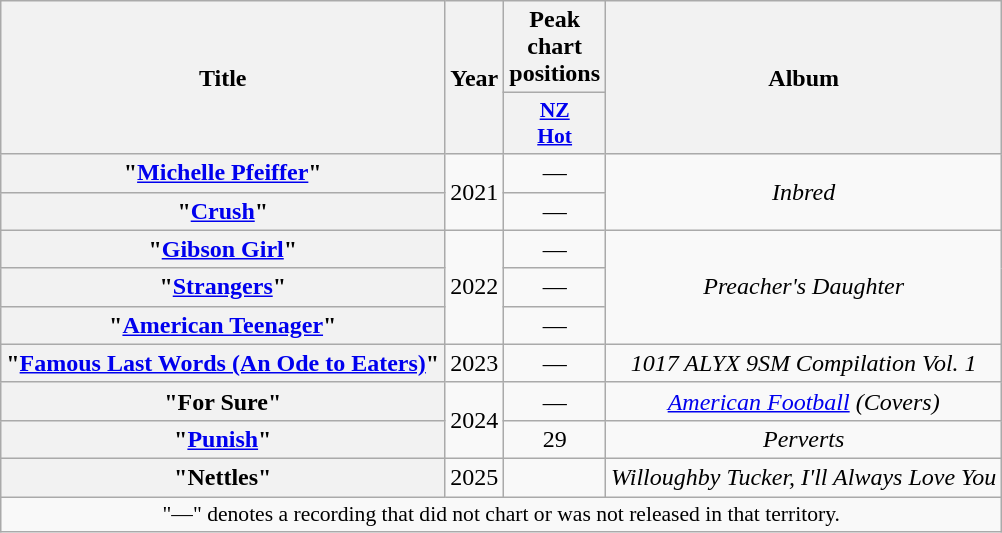<table class="wikitable plainrowheaders" style="text-align:center;">
<tr>
<th rowspan="2" scope="col">Title</th>
<th rowspan="2" scope="col">Year</th>
<th colspan="1" scope="col">Peak chart positions</th>
<th rowspan="2" scope="col">Album</th>
</tr>
<tr>
<th scope="col" style="width:2.5em;font-size:90%"><a href='#'>NZ<br>Hot</a><br></th>
</tr>
<tr>
<th scope="row">"<a href='#'>Michelle Pfeiffer</a>"<br></th>
<td rowspan="2">2021</td>
<td>—</td>
<td rowspan="2"><em>Inbred</em></td>
</tr>
<tr>
<th scope="row">"<a href='#'>Crush</a>"</th>
<td>—</td>
</tr>
<tr>
<th scope="row">"<a href='#'>Gibson Girl</a>"</th>
<td rowspan="3">2022</td>
<td>—</td>
<td rowspan="3"><em>Preacher's Daughter</em></td>
</tr>
<tr>
<th scope="row">"<a href='#'>Strangers</a>"</th>
<td>—</td>
</tr>
<tr>
<th scope="row">"<a href='#'>American Teenager</a>"</th>
<td>—</td>
</tr>
<tr>
<th scope="row">"<a href='#'>Famous Last Words (An Ode to Eaters)</a>"</th>
<td>2023</td>
<td>—</td>
<td><em>1017 ALYX 9SM Compilation Vol. 1</em></td>
</tr>
<tr>
<th scope="row">"For Sure"</th>
<td rowspan="2">2024</td>
<td>—</td>
<td><em><a href='#'>American Football</a> (Covers)</em></td>
</tr>
<tr>
<th scope="row">"<a href='#'>Punish</a>"</th>
<td>29</td>
<td><em>Perverts</em></td>
</tr>
<tr>
<th scope="row">"Nettles"</th>
<td>2025</td>
<td></td>
<td><em>Willoughby Tucker, I'll Always Love You</em></td>
</tr>
<tr>
<td colspan="4" style="font-size:90%">"—" denotes a recording that did not chart or was not released in that territory.</td>
</tr>
</table>
